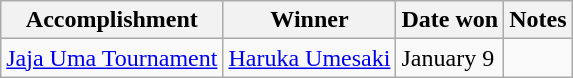<table class="wikitable">
<tr>
<th>Accomplishment</th>
<th>Winner</th>
<th>Date won</th>
<th>Notes</th>
</tr>
<tr>
<td><a href='#'>Jaja Uma Tournament</a></td>
<td><a href='#'>Haruka Umesaki</a></td>
<td>January 9</td>
<td></td>
</tr>
</table>
